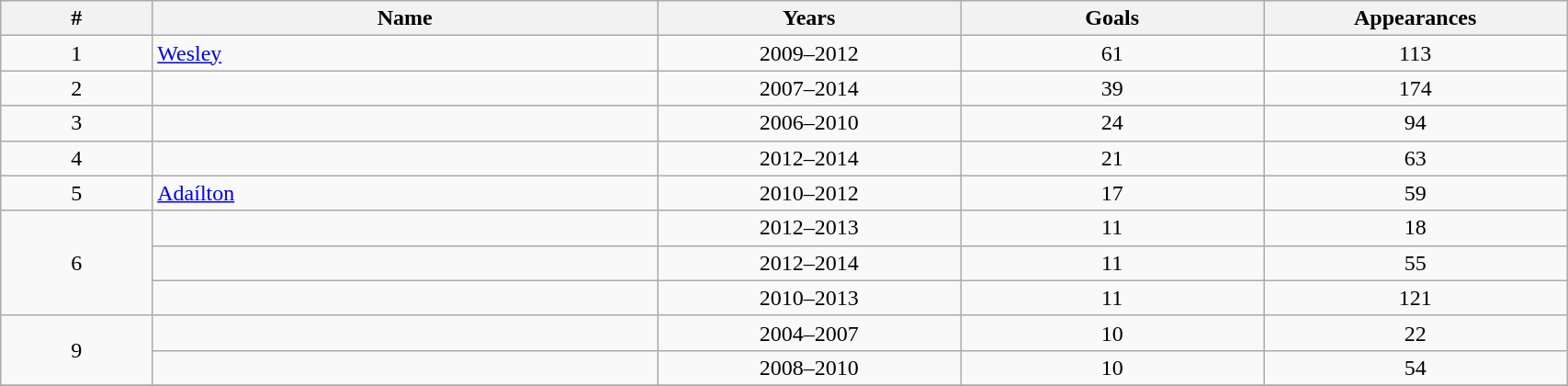<table class="wikitable sortable" style="text-align: center; width:90%">
<tr>
<th width=6%>#</th>
<th width=20%>Name</th>
<th width=12%>Years</th>
<th width=12%>Goals</th>
<th width=12%>Appearances</th>
</tr>
<tr>
<td>1</td>
<td style="text-align:left;"> <a href='#'>Wesley</a></td>
<td>2009–2012</td>
<td>61</td>
<td>113</td>
</tr>
<tr>
<td>2</td>
<td style="text-align:left;"> </td>
<td>2007–2014</td>
<td>39</td>
<td>174</td>
</tr>
<tr>
<td>3</td>
<td style="text-align:left;"> </td>
<td>2006–2010</td>
<td>24</td>
<td>94</td>
</tr>
<tr>
<td>4</td>
<td style="text-align:left;"> </td>
<td>2012–2014</td>
<td>21</td>
<td>63</td>
</tr>
<tr>
<td>5</td>
<td style="text-align:left;"> <a href='#'>Adaílton</a></td>
<td>2010–2012</td>
<td>17</td>
<td>59</td>
</tr>
<tr>
<td rowspan=3>6</td>
<td style="text-align:left;"> </td>
<td>2012–2013</td>
<td>11</td>
<td>18</td>
</tr>
<tr>
<td style="text-align:left;"> </td>
<td>2012–2014</td>
<td>11</td>
<td>55</td>
</tr>
<tr>
<td style="text-align:left;"> </td>
<td>2010–2013</td>
<td>11</td>
<td>121</td>
</tr>
<tr>
<td rowspan=2>9</td>
<td style="text-align:left;"> </td>
<td>2004–2007</td>
<td>10</td>
<td>22</td>
</tr>
<tr>
<td style="text-align:left;"> </td>
<td>2008–2010</td>
<td>10</td>
<td>54</td>
</tr>
<tr>
</tr>
</table>
